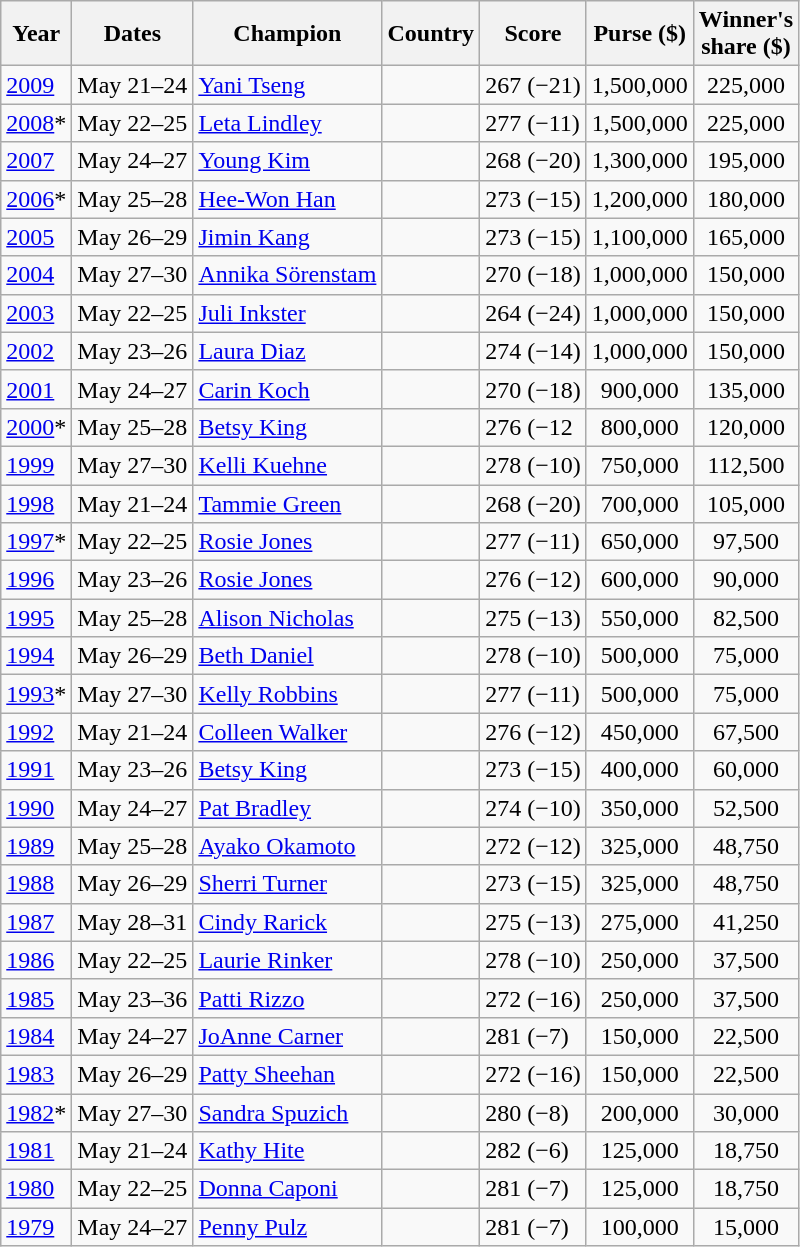<table class="wikitable">
<tr>
<th>Year</th>
<th>Dates</th>
<th>Champion</th>
<th>Country</th>
<th>Score</th>
<th>Purse ($)</th>
<th>Winner's<br>share ($)</th>
</tr>
<tr>
<td><a href='#'>2009</a></td>
<td>May 21–24</td>
<td><a href='#'>Yani Tseng</a></td>
<td></td>
<td>267 (−21)</td>
<td align=center>1,500,000</td>
<td align=center>225,000</td>
</tr>
<tr>
<td><a href='#'>2008</a>*</td>
<td>May 22–25</td>
<td><a href='#'>Leta Lindley</a></td>
<td></td>
<td>277 (−11)</td>
<td align=center>1,500,000</td>
<td align=center>225,000</td>
</tr>
<tr>
<td><a href='#'>2007</a></td>
<td>May 24–27</td>
<td><a href='#'>Young Kim</a></td>
<td></td>
<td>268 (−20)</td>
<td align=center>1,300,000</td>
<td align=center>195,000</td>
</tr>
<tr>
<td><a href='#'>2006</a>*</td>
<td>May 25–28</td>
<td><a href='#'>Hee-Won Han</a></td>
<td></td>
<td>273 (−15)</td>
<td align=center>1,200,000</td>
<td align=center>180,000</td>
</tr>
<tr>
<td><a href='#'>2005</a></td>
<td>May 26–29</td>
<td><a href='#'>Jimin Kang</a></td>
<td></td>
<td>273 (−15)</td>
<td align=center>1,100,000</td>
<td align=center>165,000</td>
</tr>
<tr>
<td><a href='#'>2004</a></td>
<td>May 27–30</td>
<td><a href='#'>Annika Sörenstam</a></td>
<td></td>
<td>270 (−18)</td>
<td align=center>1,000,000</td>
<td align=center>150,000</td>
</tr>
<tr>
<td><a href='#'>2003</a></td>
<td>May 22–25</td>
<td><a href='#'>Juli Inkster</a></td>
<td></td>
<td>264 (−24)</td>
<td align=center>1,000,000</td>
<td align=center>150,000</td>
</tr>
<tr>
<td><a href='#'>2002</a></td>
<td>May 23–26</td>
<td><a href='#'>Laura Diaz</a></td>
<td></td>
<td>274 (−14)</td>
<td align=center>1,000,000</td>
<td align=center>150,000</td>
</tr>
<tr>
<td><a href='#'>2001</a></td>
<td>May 24–27</td>
<td><a href='#'>Carin Koch</a></td>
<td></td>
<td>270 (−18)</td>
<td align=center>900,000</td>
<td align=center>135,000</td>
</tr>
<tr>
<td><a href='#'>2000</a>*</td>
<td>May 25–28</td>
<td><a href='#'>Betsy King</a></td>
<td></td>
<td>276 (−12</td>
<td align=center>800,000</td>
<td align=center>120,000</td>
</tr>
<tr>
<td><a href='#'>1999</a></td>
<td>May 27–30</td>
<td><a href='#'>Kelli Kuehne</a></td>
<td></td>
<td>278 (−10)</td>
<td align=center>750,000</td>
<td align=center>112,500</td>
</tr>
<tr>
<td><a href='#'>1998</a></td>
<td>May 21–24</td>
<td><a href='#'>Tammie Green</a></td>
<td></td>
<td>268 (−20)</td>
<td align=center>700,000</td>
<td align=center>105,000</td>
</tr>
<tr>
<td><a href='#'>1997</a>*</td>
<td>May 22–25</td>
<td><a href='#'>Rosie Jones</a></td>
<td></td>
<td>277 (−11)</td>
<td align=center>650,000</td>
<td align=center>97,500</td>
</tr>
<tr>
<td><a href='#'>1996</a></td>
<td>May 23–26</td>
<td><a href='#'>Rosie Jones</a></td>
<td></td>
<td>276 (−12)</td>
<td align=center>600,000</td>
<td align=center>90,000</td>
</tr>
<tr>
<td><a href='#'>1995</a></td>
<td>May 25–28</td>
<td><a href='#'>Alison Nicholas</a></td>
<td></td>
<td>275 (−13)</td>
<td align=center>550,000</td>
<td align=center>82,500</td>
</tr>
<tr>
<td><a href='#'>1994</a></td>
<td>May 26–29</td>
<td><a href='#'>Beth Daniel</a></td>
<td></td>
<td>278 (−10)</td>
<td align=center>500,000</td>
<td align=center>75,000</td>
</tr>
<tr>
<td><a href='#'>1993</a>*</td>
<td>May 27–30</td>
<td><a href='#'>Kelly Robbins</a></td>
<td></td>
<td>277 (−11)</td>
<td align=center>500,000</td>
<td align=center>75,000</td>
</tr>
<tr>
<td><a href='#'>1992</a></td>
<td>May 21–24</td>
<td><a href='#'>Colleen Walker</a></td>
<td></td>
<td>276 (−12)</td>
<td align=center>450,000</td>
<td align=center>67,500</td>
</tr>
<tr>
<td><a href='#'>1991</a></td>
<td>May 23–26</td>
<td><a href='#'>Betsy King</a></td>
<td></td>
<td>273 (−15)</td>
<td align=center>400,000</td>
<td align=center>60,000</td>
</tr>
<tr>
<td><a href='#'>1990</a></td>
<td>May 24–27</td>
<td><a href='#'>Pat Bradley</a></td>
<td></td>
<td>274 (−10)</td>
<td align=center>350,000</td>
<td align=center>52,500</td>
</tr>
<tr>
<td><a href='#'>1989</a></td>
<td>May 25–28</td>
<td><a href='#'>Ayako Okamoto</a></td>
<td></td>
<td>272 (−12)</td>
<td align=center>325,000</td>
<td align=center>48,750</td>
</tr>
<tr>
<td><a href='#'>1988</a></td>
<td>May 26–29</td>
<td><a href='#'>Sherri Turner</a></td>
<td></td>
<td>273 (−15)</td>
<td align=center>325,000</td>
<td align=center>48,750</td>
</tr>
<tr>
<td><a href='#'>1987</a></td>
<td>May 28–31</td>
<td><a href='#'>Cindy Rarick</a></td>
<td></td>
<td>275 (−13)</td>
<td align=center>275,000</td>
<td align=center>41,250</td>
</tr>
<tr>
<td><a href='#'>1986</a></td>
<td>May 22–25</td>
<td><a href='#'>Laurie Rinker</a></td>
<td></td>
<td>278 (−10)</td>
<td align=center>250,000</td>
<td align=center>37,500</td>
</tr>
<tr>
<td><a href='#'>1985</a></td>
<td>May 23–36</td>
<td><a href='#'>Patti Rizzo</a></td>
<td></td>
<td>272 (−16)</td>
<td align=center>250,000</td>
<td align=center>37,500</td>
</tr>
<tr>
<td><a href='#'>1984</a></td>
<td>May 24–27</td>
<td><a href='#'>JoAnne Carner</a></td>
<td></td>
<td>281 (−7)</td>
<td align=center>150,000</td>
<td align=center>22,500</td>
</tr>
<tr>
<td><a href='#'>1983</a></td>
<td>May 26–29</td>
<td><a href='#'>Patty Sheehan</a></td>
<td></td>
<td>272 (−16)</td>
<td align=center>150,000</td>
<td align=center>22,500</td>
</tr>
<tr>
<td><a href='#'>1982</a>*</td>
<td>May 27–30</td>
<td><a href='#'>Sandra Spuzich</a></td>
<td></td>
<td>280 (−8)</td>
<td align=center>200,000</td>
<td align=center>30,000</td>
</tr>
<tr>
<td><a href='#'>1981</a></td>
<td>May 21–24</td>
<td><a href='#'>Kathy Hite</a></td>
<td></td>
<td>282 (−6)</td>
<td align=center>125,000</td>
<td align=center>18,750</td>
</tr>
<tr>
<td><a href='#'>1980</a></td>
<td>May 22–25</td>
<td><a href='#'>Donna Caponi</a></td>
<td></td>
<td>281 (−7)</td>
<td align=center>125,000</td>
<td align=center>18,750</td>
</tr>
<tr>
<td><a href='#'>1979</a></td>
<td>May 24–27</td>
<td><a href='#'>Penny Pulz</a></td>
<td></td>
<td>281 (−7)</td>
<td align=center>100,000</td>
<td align=center>15,000</td>
</tr>
</table>
